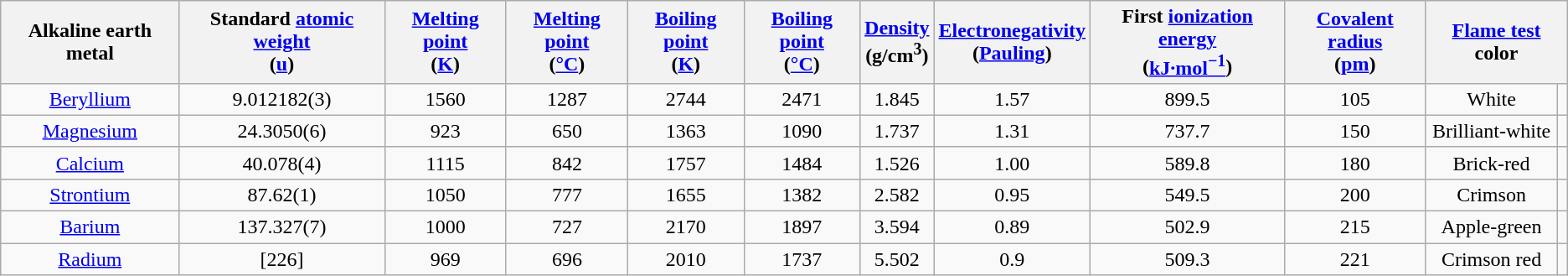<table class="wikitable collapsible" style="text-align:center">
<tr>
<th>Alkaline earth metal</th>
<th>Standard <a href='#'>atomic weight</a><br>(<a href='#'>u</a>)</th>
<th><a href='#'>Melting point</a><br>(<a href='#'>K</a>)</th>
<th><a href='#'>Melting point</a><br>(<a href='#'>°C</a>)</th>
<th><a href='#'>Boiling point</a><br>(<a href='#'>K</a>)</th>
<th><a href='#'>Boiling point</a><br>(<a href='#'>°C</a>)</th>
<th><a href='#'>Density</a><br>(g/cm<sup>3</sup>)</th>
<th><a href='#'>Electronegativity</a><br>(<a href='#'>Pauling</a>)</th>
<th>First <a href='#'>ionization energy</a><br>(<a href='#'>kJ·mol<sup>−1</sup></a>)</th>
<th><a href='#'>Covalent radius</a><br>(<a href='#'>pm</a>)</th>
<th colspan="2"><a href='#'>Flame test</a> color</th>
</tr>
<tr>
<td><a href='#'>Beryllium</a></td>
<td>9.012182(3)</td>
<td>1560</td>
<td>1287</td>
<td>2744</td>
<td>2471</td>
<td>1.845</td>
<td>1.57</td>
<td>899.5</td>
<td>105</td>
<td>White</td>
<td></td>
</tr>
<tr>
<td><a href='#'>Magnesium</a></td>
<td>24.3050(6)</td>
<td>923</td>
<td>650</td>
<td>1363</td>
<td>1090</td>
<td>1.737</td>
<td>1.31</td>
<td>737.7</td>
<td>150</td>
<td>Brilliant-white</td>
<td></td>
</tr>
<tr>
<td><a href='#'>Calcium</a></td>
<td>40.078(4)</td>
<td>1115</td>
<td>842</td>
<td>1757</td>
<td>1484</td>
<td>1.526</td>
<td>1.00</td>
<td>589.8</td>
<td>180</td>
<td>Brick-red</td>
<td></td>
</tr>
<tr>
<td><a href='#'>Strontium</a></td>
<td>87.62(1)</td>
<td>1050</td>
<td>777</td>
<td>1655</td>
<td>1382</td>
<td>2.582</td>
<td>0.95</td>
<td>549.5</td>
<td>200</td>
<td>Crimson</td>
<td></td>
</tr>
<tr>
<td><a href='#'>Barium</a></td>
<td>137.327(7)</td>
<td>1000</td>
<td>727</td>
<td>2170</td>
<td>1897</td>
<td>3.594</td>
<td>0.89</td>
<td>502.9</td>
<td>215</td>
<td>Apple-green</td>
<td></td>
</tr>
<tr>
<td><a href='#'>Radium</a></td>
<td>[226]</td>
<td>969</td>
<td>696</td>
<td>2010</td>
<td>1737</td>
<td>5.502</td>
<td>0.9</td>
<td>509.3</td>
<td>221</td>
<td>Crimson red</td>
<td></td>
</tr>
</table>
